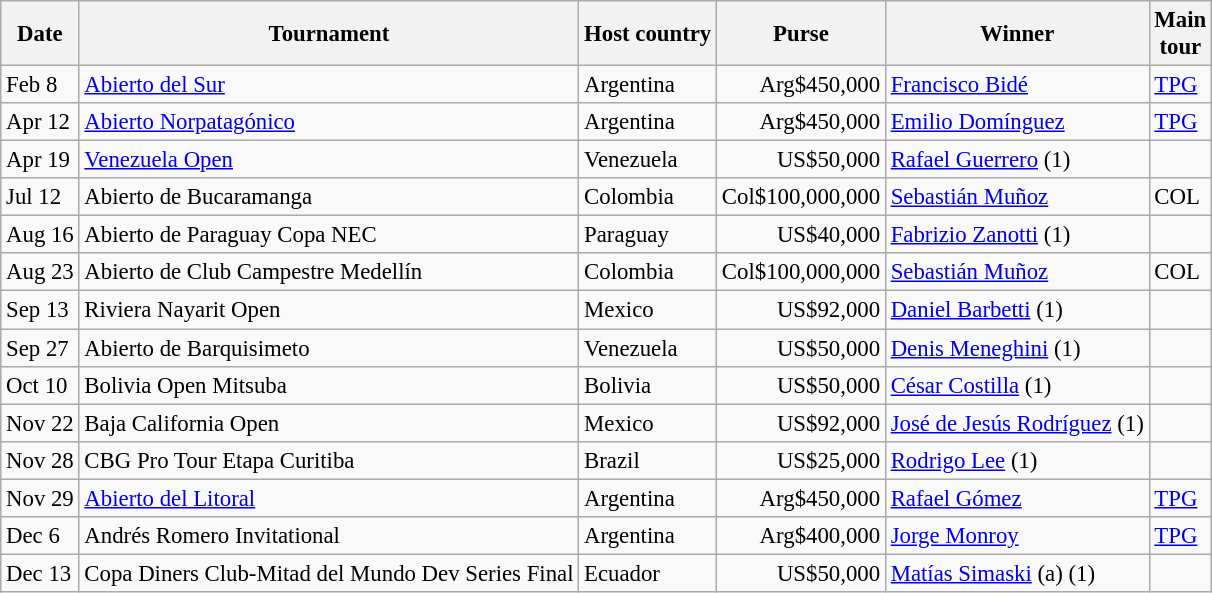<table class="wikitable" style="font-size:95%;">
<tr>
<th>Date</th>
<th>Tournament</th>
<th>Host country</th>
<th>Purse</th>
<th>Winner</th>
<th>Main<br>tour</th>
</tr>
<tr>
<td>Feb 8</td>
<td><a href='#'>Abierto del Sur</a></td>
<td>Argentina</td>
<td align=right>Arg$450,000</td>
<td> <a href='#'>Francisco Bidé</a></td>
<td><a href='#'>TPG</a></td>
</tr>
<tr>
<td>Apr 12</td>
<td><a href='#'>Abierto Norpatagónico</a></td>
<td>Argentina</td>
<td align=right>Arg$450,000</td>
<td> <a href='#'>Emilio Domínguez</a></td>
<td><a href='#'>TPG</a></td>
</tr>
<tr>
<td>Apr 19</td>
<td><a href='#'>Venezuela Open</a></td>
<td>Venezuela</td>
<td align=right>US$50,000</td>
<td> <a href='#'>Rafael Guerrero</a> (1)</td>
<td></td>
</tr>
<tr>
<td>Jul 12</td>
<td>Abierto de Bucaramanga</td>
<td>Colombia</td>
<td align=right>Col$100,000,000</td>
<td> <a href='#'>Sebastián Muñoz</a></td>
<td>COL</td>
</tr>
<tr>
<td>Aug 16</td>
<td>Abierto de Paraguay Copa NEC</td>
<td>Paraguay</td>
<td align=right>US$40,000</td>
<td> <a href='#'>Fabrizio Zanotti</a> (1)</td>
<td></td>
</tr>
<tr>
<td>Aug 23</td>
<td>Abierto de Club Campestre Medellín</td>
<td>Colombia</td>
<td align=right>Col$100,000,000</td>
<td> <a href='#'>Sebastián Muñoz</a></td>
<td>COL</td>
</tr>
<tr>
<td>Sep 13</td>
<td>Riviera Nayarit Open</td>
<td>Mexico</td>
<td align=right>US$92,000</td>
<td> <a href='#'>Daniel Barbetti</a> (1)</td>
<td></td>
</tr>
<tr>
<td>Sep 27</td>
<td>Abierto de Barquisimeto</td>
<td>Venezuela</td>
<td align=right>US$50,000</td>
<td> <a href='#'>Denis Meneghini</a> (1)</td>
<td></td>
</tr>
<tr>
<td>Oct 10</td>
<td>Bolivia Open Mitsuba</td>
<td>Bolivia</td>
<td align=right>US$50,000</td>
<td> <a href='#'>César Costilla</a> (1)</td>
<td></td>
</tr>
<tr>
<td>Nov 22</td>
<td>Baja California Open</td>
<td>Mexico</td>
<td align=right>US$92,000</td>
<td> <a href='#'>José de Jesús Rodríguez</a> (1)</td>
<td></td>
</tr>
<tr>
<td>Nov 28</td>
<td>CBG Pro Tour Etapa Curitiba</td>
<td>Brazil</td>
<td align=right>US$25,000</td>
<td> <a href='#'>Rodrigo Lee</a> (1)</td>
<td></td>
</tr>
<tr>
<td>Nov 29</td>
<td><a href='#'>Abierto del Litoral</a></td>
<td>Argentina</td>
<td align=right>Arg$450,000</td>
<td> <a href='#'>Rafael Gómez</a></td>
<td><a href='#'>TPG</a></td>
</tr>
<tr>
<td>Dec 6</td>
<td>Andrés Romero Invitational</td>
<td>Argentina</td>
<td align=right>Arg$400,000</td>
<td> <a href='#'>Jorge Monroy</a></td>
<td><a href='#'>TPG</a></td>
</tr>
<tr>
<td>Dec 13</td>
<td>Copa Diners Club-Mitad del Mundo Dev Series Final</td>
<td>Ecuador</td>
<td align=right>US$50,000</td>
<td> <a href='#'>Matías Simaski</a> (a) (1)</td>
<td></td>
</tr>
</table>
